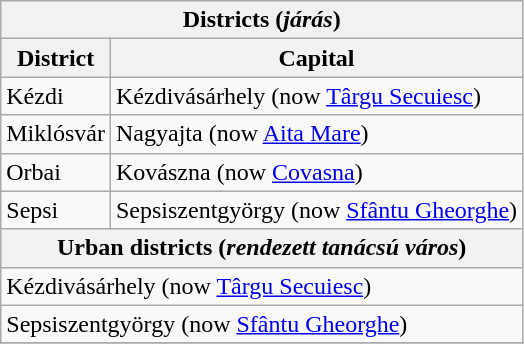<table class="wikitable">
<tr>
<th colspan=2>Districts (<em>járás</em>)</th>
</tr>
<tr>
<th>District</th>
<th>Capital</th>
</tr>
<tr>
<td> Kézdi</td>
<td>Kézdivásárhely (now <a href='#'>Târgu Secuiesc</a>)</td>
</tr>
<tr>
<td> Miklósvár</td>
<td>Nagyajta (now <a href='#'>Aita Mare</a>)</td>
</tr>
<tr>
<td> Orbai</td>
<td>Kovászna (now <a href='#'>Covasna</a>)</td>
</tr>
<tr>
<td> Sepsi</td>
<td>Sepsiszentgyörgy (now <a href='#'>Sfântu Gheorghe</a>)</td>
</tr>
<tr>
<th colspan=2>Urban districts (<em>rendezett tanácsú város</em>)</th>
</tr>
<tr>
<td colspan=2>Kézdivásárhely (now <a href='#'>Târgu Secuiesc</a>)</td>
</tr>
<tr>
<td colspan=2>Sepsiszentgyörgy (now <a href='#'>Sfântu Gheorghe</a>)</td>
</tr>
<tr>
</tr>
</table>
